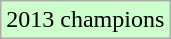<table class="wikitable">
<tr width=10px bgcolor="#ccffcc">
<td>2013 champions</td>
</tr>
</table>
